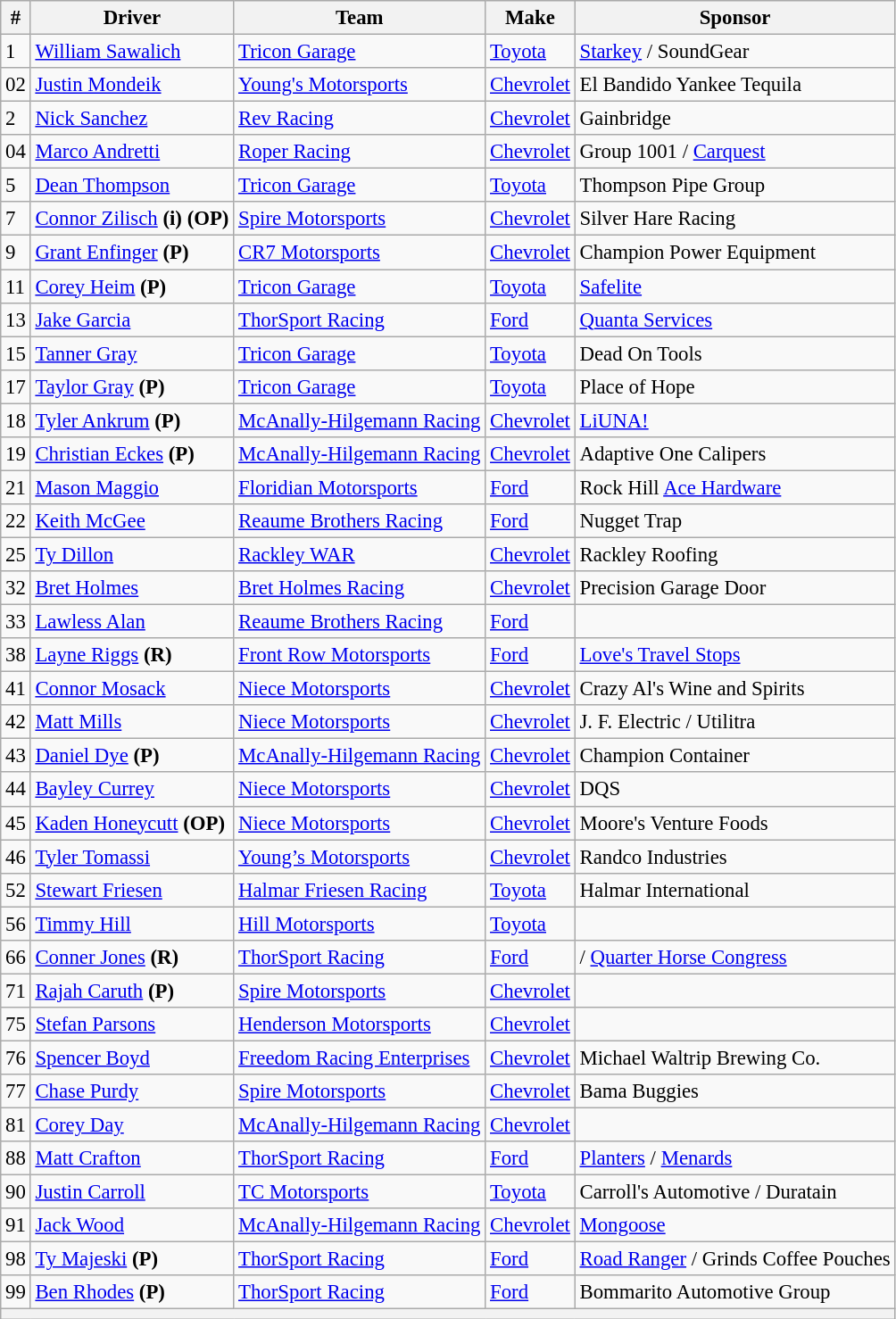<table class="wikitable" style="font-size: 95%;">
<tr>
<th>#</th>
<th>Driver</th>
<th>Team</th>
<th>Make</th>
<th>Sponsor</th>
</tr>
<tr>
<td>1</td>
<td><a href='#'>William Sawalich</a></td>
<td><a href='#'>Tricon Garage</a></td>
<td><a href='#'>Toyota</a></td>
<td><a href='#'>Starkey</a> / SoundGear</td>
</tr>
<tr>
<td>02</td>
<td><a href='#'>Justin Mondeik</a></td>
<td><a href='#'>Young's Motorsports</a></td>
<td><a href='#'>Chevrolet</a></td>
<td>El Bandido Yankee Tequila</td>
</tr>
<tr>
<td>2</td>
<td><a href='#'>Nick Sanchez</a></td>
<td><a href='#'>Rev Racing</a></td>
<td><a href='#'>Chevrolet</a></td>
<td>Gainbridge</td>
</tr>
<tr>
<td>04</td>
<td><a href='#'>Marco Andretti</a></td>
<td><a href='#'>Roper Racing</a></td>
<td><a href='#'>Chevrolet</a></td>
<td>Group 1001 / <a href='#'>Carquest</a></td>
</tr>
<tr>
<td>5</td>
<td><a href='#'>Dean Thompson</a></td>
<td><a href='#'>Tricon Garage</a></td>
<td><a href='#'>Toyota</a></td>
<td>Thompson Pipe Group</td>
</tr>
<tr>
<td>7</td>
<td><a href='#'>Connor Zilisch</a> <strong>(i) (OP)</strong></td>
<td><a href='#'>Spire Motorsports</a></td>
<td><a href='#'>Chevrolet</a></td>
<td>Silver Hare Racing</td>
</tr>
<tr>
<td>9</td>
<td><a href='#'>Grant Enfinger</a> <strong>(P)</strong></td>
<td><a href='#'>CR7 Motorsports</a></td>
<td><a href='#'>Chevrolet</a></td>
<td>Champion Power Equipment</td>
</tr>
<tr>
<td>11</td>
<td><a href='#'>Corey Heim</a> <strong>(P)</strong></td>
<td><a href='#'>Tricon Garage</a></td>
<td><a href='#'>Toyota</a></td>
<td><a href='#'>Safelite</a></td>
</tr>
<tr>
<td>13</td>
<td><a href='#'>Jake Garcia</a></td>
<td><a href='#'>ThorSport Racing</a></td>
<td><a href='#'>Ford</a></td>
<td><a href='#'>Quanta Services</a></td>
</tr>
<tr>
<td>15</td>
<td><a href='#'>Tanner Gray</a></td>
<td><a href='#'>Tricon Garage</a></td>
<td><a href='#'>Toyota</a></td>
<td>Dead On Tools</td>
</tr>
<tr>
<td>17</td>
<td><a href='#'>Taylor Gray</a> <strong>(P)</strong></td>
<td><a href='#'>Tricon Garage</a></td>
<td><a href='#'>Toyota</a></td>
<td>Place of Hope</td>
</tr>
<tr>
<td>18</td>
<td><a href='#'>Tyler Ankrum</a> <strong>(P)</strong></td>
<td><a href='#'>McAnally-Hilgemann Racing</a></td>
<td><a href='#'>Chevrolet</a></td>
<td><a href='#'>LiUNA!</a></td>
</tr>
<tr>
<td>19</td>
<td><a href='#'>Christian Eckes</a> <strong>(P)</strong></td>
<td><a href='#'>McAnally-Hilgemann Racing</a></td>
<td><a href='#'>Chevrolet</a></td>
<td>Adaptive One Calipers</td>
</tr>
<tr>
<td>21</td>
<td><a href='#'>Mason Maggio</a></td>
<td><a href='#'>Floridian Motorsports</a></td>
<td><a href='#'>Ford</a></td>
<td>Rock Hill <a href='#'>Ace Hardware</a></td>
</tr>
<tr>
<td>22</td>
<td><a href='#'>Keith McGee</a></td>
<td><a href='#'>Reaume Brothers Racing</a></td>
<td><a href='#'>Ford</a></td>
<td>Nugget Trap</td>
</tr>
<tr>
<td>25</td>
<td><a href='#'>Ty Dillon</a></td>
<td><a href='#'>Rackley WAR</a></td>
<td><a href='#'>Chevrolet</a></td>
<td>Rackley Roofing</td>
</tr>
<tr>
<td>32</td>
<td><a href='#'>Bret Holmes</a></td>
<td><a href='#'>Bret Holmes Racing</a></td>
<td><a href='#'>Chevrolet</a></td>
<td>Precision Garage Door</td>
</tr>
<tr>
<td>33</td>
<td><a href='#'>Lawless Alan</a></td>
<td><a href='#'>Reaume Brothers Racing</a></td>
<td><a href='#'>Ford</a></td>
<td></td>
</tr>
<tr>
<td>38</td>
<td><a href='#'>Layne Riggs</a> <strong>(R)</strong></td>
<td><a href='#'>Front Row Motorsports</a></td>
<td><a href='#'>Ford</a></td>
<td><a href='#'>Love's Travel Stops</a></td>
</tr>
<tr>
<td>41</td>
<td><a href='#'>Connor Mosack</a></td>
<td><a href='#'>Niece Motorsports</a></td>
<td><a href='#'>Chevrolet</a></td>
<td>Crazy Al's Wine and Spirits</td>
</tr>
<tr>
<td>42</td>
<td><a href='#'>Matt Mills</a></td>
<td><a href='#'>Niece Motorsports</a></td>
<td><a href='#'>Chevrolet</a></td>
<td>J. F. Electric / Utilitra</td>
</tr>
<tr>
<td>43</td>
<td><a href='#'>Daniel Dye</a> <strong>(P)</strong></td>
<td><a href='#'>McAnally-Hilgemann Racing</a></td>
<td><a href='#'>Chevrolet</a></td>
<td>Champion Container</td>
</tr>
<tr>
<td>44</td>
<td><a href='#'>Bayley Currey</a></td>
<td><a href='#'>Niece Motorsports</a></td>
<td><a href='#'>Chevrolet</a></td>
<td>DQS</td>
</tr>
<tr>
<td>45</td>
<td><a href='#'>Kaden Honeycutt</a> <strong>(OP)</strong></td>
<td><a href='#'>Niece Motorsports</a></td>
<td><a href='#'>Chevrolet</a></td>
<td>Moore's Venture Foods</td>
</tr>
<tr>
<td>46</td>
<td><a href='#'>Tyler Tomassi</a></td>
<td><a href='#'>Young’s Motorsports</a></td>
<td><a href='#'>Chevrolet</a></td>
<td>Randco Industries</td>
</tr>
<tr>
<td>52</td>
<td><a href='#'>Stewart Friesen</a></td>
<td><a href='#'>Halmar Friesen Racing</a></td>
<td><a href='#'>Toyota</a></td>
<td>Halmar International</td>
</tr>
<tr>
<td>56</td>
<td><a href='#'>Timmy Hill</a></td>
<td><a href='#'>Hill Motorsports</a></td>
<td><a href='#'>Toyota</a></td>
<td></td>
</tr>
<tr>
<td>66</td>
<td nowrap><a href='#'>Conner Jones</a> <strong>(R)</strong></td>
<td><a href='#'>ThorSport Racing</a></td>
<td><a href='#'>Ford</a></td>
<td> / <a href='#'>Quarter Horse Congress</a></td>
</tr>
<tr>
<td>71</td>
<td><a href='#'>Rajah Caruth</a> <strong>(P)</strong></td>
<td><a href='#'>Spire Motorsports</a></td>
<td><a href='#'>Chevrolet</a></td>
<td></td>
</tr>
<tr>
<td>75</td>
<td><a href='#'>Stefan Parsons</a></td>
<td><a href='#'>Henderson Motorsports</a></td>
<td><a href='#'>Chevrolet</a></td>
<td></td>
</tr>
<tr>
<td>76</td>
<td><a href='#'>Spencer Boyd</a></td>
<td nowrap><a href='#'>Freedom Racing Enterprises</a></td>
<td><a href='#'>Chevrolet</a></td>
<td>Michael Waltrip Brewing Co.</td>
</tr>
<tr>
<td>77</td>
<td><a href='#'>Chase Purdy</a></td>
<td><a href='#'>Spire Motorsports</a></td>
<td><a href='#'>Chevrolet</a></td>
<td>Bama Buggies</td>
</tr>
<tr>
<td>81</td>
<td><a href='#'>Corey Day</a></td>
<td><a href='#'>McAnally-Hilgemann Racing</a></td>
<td><a href='#'>Chevrolet</a></td>
<td></td>
</tr>
<tr>
<td>88</td>
<td><a href='#'>Matt Crafton</a></td>
<td><a href='#'>ThorSport Racing</a></td>
<td><a href='#'>Ford</a></td>
<td><a href='#'>Planters</a> / <a href='#'>Menards</a></td>
</tr>
<tr>
<td>90</td>
<td><a href='#'>Justin Carroll</a></td>
<td><a href='#'>TC Motorsports</a></td>
<td><a href='#'>Toyota</a></td>
<td nowrap>Carroll's Automotive / Duratain</td>
</tr>
<tr>
<td>91</td>
<td><a href='#'>Jack Wood</a></td>
<td><a href='#'>McAnally-Hilgemann Racing</a></td>
<td><a href='#'>Chevrolet</a></td>
<td><a href='#'>Mongoose</a></td>
</tr>
<tr>
<td>98</td>
<td><a href='#'>Ty Majeski</a> <strong>(P)</strong></td>
<td><a href='#'>ThorSport Racing</a></td>
<td><a href='#'>Ford</a></td>
<td><a href='#'>Road Ranger</a> / Grinds Coffee Pouches</td>
</tr>
<tr>
<td>99</td>
<td><a href='#'>Ben Rhodes</a> <strong>(P)</strong></td>
<td><a href='#'>ThorSport Racing</a></td>
<td><a href='#'>Ford</a></td>
<td>Bommarito Automotive Group</td>
</tr>
<tr>
<th colspan="5"></th>
</tr>
</table>
